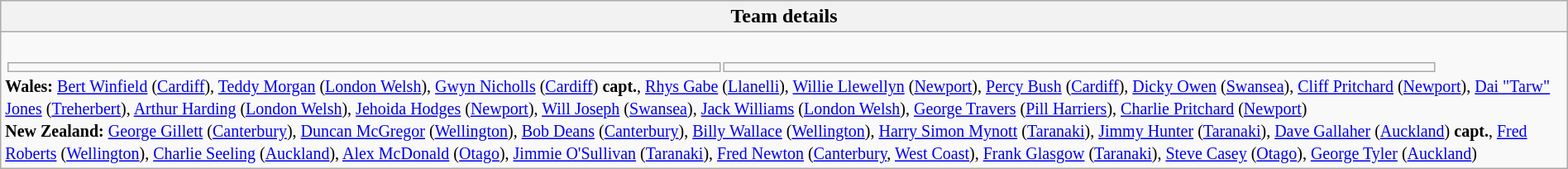<table style="width:100%" class="wikitable">
<tr>
<th>Team details</th>
</tr>
<tr>
<td><br><table width=92%>
<tr>
<td></td>
<td></td>
</tr>
</table>
<small><strong>Wales:</strong> <a href='#'>Bert Winfield</a> (<a href='#'>Cardiff</a>), <a href='#'>Teddy Morgan</a> (<a href='#'>London Welsh</a>), <a href='#'>Gwyn Nicholls</a> (<a href='#'>Cardiff</a>) <strong>capt.</strong>, <a href='#'>Rhys Gabe</a> (<a href='#'>Llanelli</a>), <a href='#'>Willie Llewellyn</a> (<a href='#'>Newport</a>), <a href='#'>Percy Bush</a> (<a href='#'>Cardiff</a>), <a href='#'>Dicky Owen</a> (<a href='#'>Swansea</a>), <a href='#'>Cliff Pritchard</a> (<a href='#'>Newport</a>), <a href='#'>Dai "Tarw" Jones</a> (<a href='#'>Treherbert</a>), <a href='#'>Arthur Harding</a> (<a href='#'>London Welsh</a>), <a href='#'>Jehoida Hodges</a> (<a href='#'>Newport</a>), <a href='#'>Will Joseph</a> (<a href='#'>Swansea</a>), <a href='#'>Jack Williams</a> (<a href='#'>London Welsh</a>), <a href='#'>George Travers</a> (<a href='#'>Pill Harriers</a>), <a href='#'>Charlie Pritchard</a> (<a href='#'>Newport</a>)</small><br><small><strong>New Zealand:</strong> <a href='#'>George Gillett</a> (<a href='#'>Canterbury</a>), <a href='#'>Duncan McGregor</a> (<a href='#'>Wellington</a>), <a href='#'>Bob Deans</a> (<a href='#'>Canterbury</a>), <a href='#'>Billy Wallace</a> (<a href='#'>Wellington</a>), <a href='#'>Harry Simon Mynott</a> (<a href='#'>Taranaki</a>), <a href='#'>Jimmy Hunter</a> (<a href='#'>Taranaki</a>), <a href='#'>Dave Gallaher</a> (<a href='#'>Auckland</a>) <strong>capt.</strong>, <a href='#'>Fred Roberts</a> (<a href='#'>Wellington</a>), <a href='#'>Charlie Seeling</a> (<a href='#'>Auckland</a>), <a href='#'>Alex McDonald</a> (<a href='#'>Otago</a>), <a href='#'>Jimmie O'Sullivan</a> (<a href='#'>Taranaki</a>), <a href='#'>Fred Newton</a> (<a href='#'>Canterbury</a>, <a href='#'>West Coast</a>), <a href='#'>Frank Glasgow</a> (<a href='#'>Taranaki</a>), <a href='#'>Steve Casey</a> (<a href='#'>Otago</a>), <a href='#'>George Tyler</a> (<a href='#'>Auckland</a>)</small></td>
</tr>
</table>
